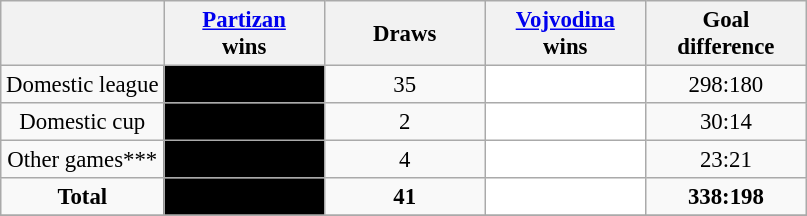<table class="wikitable" style="text-align:center;font-size:95%">
<tr>
<th></th>
<th width="100"><a href='#'>Partizan</a><br>wins</th>
<th width="100">Draws</th>
<th width="100"><a href='#'>Vojvodina</a><br>wins</th>
<th width="100">Goal<br>difference</th>
</tr>
<tr>
<td>Domestic league</td>
<td bgcolor=000000></td>
<td>35</td>
<td bgcolor=ffffff></td>
<td>298:180</td>
</tr>
<tr>
<td>Domestic cup</td>
<td bgcolor=000000></td>
<td>2</td>
<td bgcolor=ffffff></td>
<td>30:14</td>
</tr>
<tr>
<td>Other games***</td>
<td bgcolor=000000></td>
<td>4</td>
<td bgcolor=ffffff></td>
<td>23:21</td>
</tr>
<tr>
<td><strong>Total</strong></td>
<td bgcolor=000000></td>
<td><strong>41</strong></td>
<td bgcolor=ffffff></td>
<td><strong>338:198</strong></td>
</tr>
<tr>
</tr>
</table>
